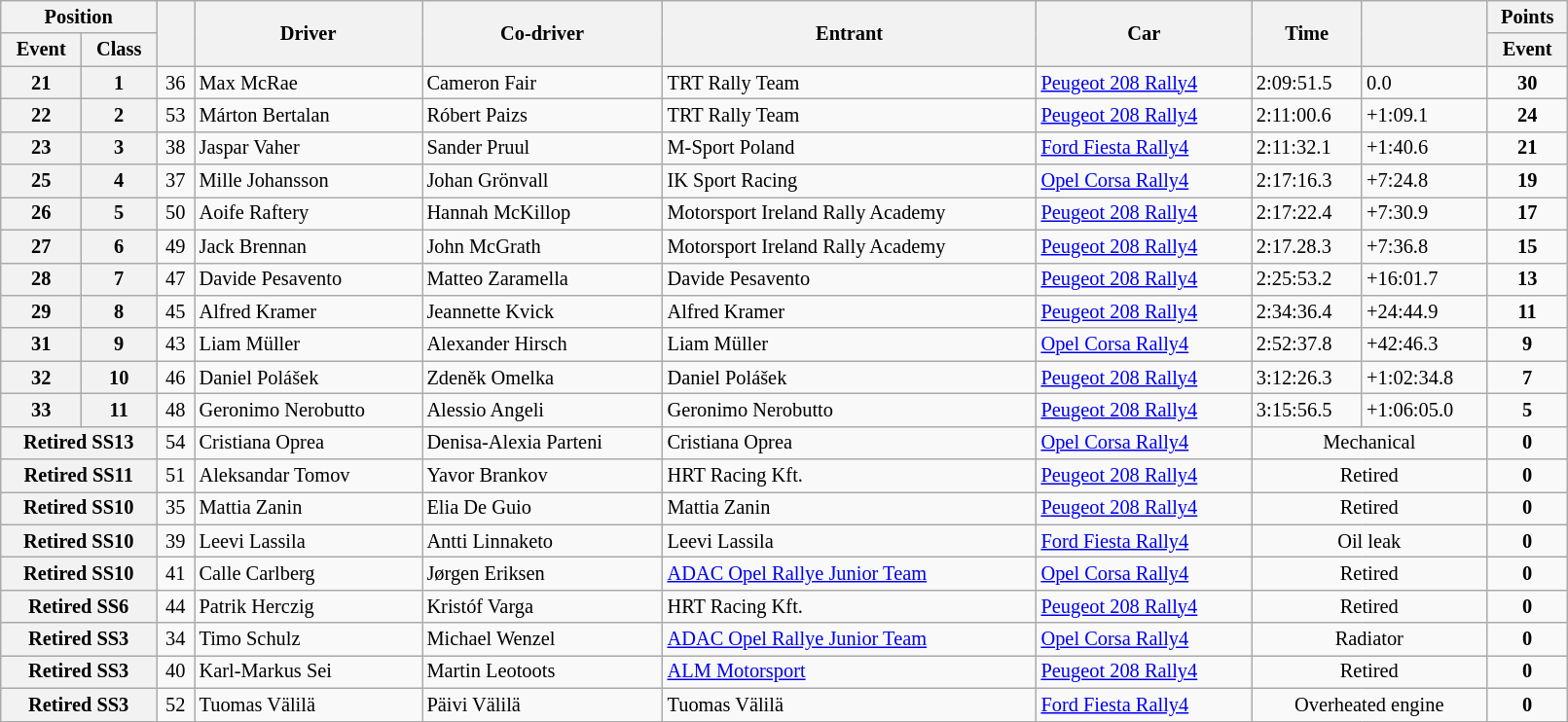<table class="wikitable" width="85%" style="font-size: 85%;">
<tr>
<th colspan="2">Position</th>
<th rowspan="2"></th>
<th rowspan="2">Driver</th>
<th rowspan="2">Co-driver</th>
<th rowspan="2">Entrant</th>
<th rowspan="2">Car</th>
<th rowspan="2">Time</th>
<th rowspan="2"></th>
<th>Points</th>
</tr>
<tr>
<th>Event</th>
<th>Class</th>
<th>Event</th>
</tr>
<tr>
<th>21</th>
<th>1</th>
<td align="center">36</td>
<td>Max McRae</td>
<td>Cameron Fair</td>
<td>TRT Rally Team</td>
<td><a href='#'>Peugeot 208 Rally4</a></td>
<td>2:09:51.5</td>
<td>0.0</td>
<td align="center"><strong>30</strong></td>
</tr>
<tr>
<th>22</th>
<th>2</th>
<td align="center">53</td>
<td>Márton Bertalan</td>
<td>Róbert Paizs</td>
<td>TRT Rally Team</td>
<td><a href='#'>Peugeot 208 Rally4</a></td>
<td>2:11:00.6</td>
<td>+1:09.1</td>
<td align="center"><strong>24</strong></td>
</tr>
<tr>
<th>23</th>
<th>3</th>
<td align="center">38</td>
<td>Jaspar Vaher</td>
<td>Sander Pruul</td>
<td>M-Sport Poland</td>
<td><a href='#'>Ford Fiesta Rally4</a></td>
<td>2:11:32.1</td>
<td>+1:40.6</td>
<td align="center"><strong>21</strong></td>
</tr>
<tr>
<th>25</th>
<th>4</th>
<td align="center">37</td>
<td>Mille Johansson</td>
<td>Johan Grönvall</td>
<td>IK Sport Racing</td>
<td><a href='#'>Opel Corsa Rally4</a></td>
<td>2:17:16.3</td>
<td>+7:24.8</td>
<td align="center"><strong>19</strong></td>
</tr>
<tr>
<th>26</th>
<th>5</th>
<td align="center">50</td>
<td>Aoife Raftery</td>
<td>Hannah McKillop</td>
<td>Motorsport Ireland Rally Academy</td>
<td><a href='#'>Peugeot 208 Rally4</a></td>
<td>2:17:22.4</td>
<td>+7:30.9</td>
<td align="center"><strong>17</strong></td>
</tr>
<tr>
<th>27</th>
<th>6</th>
<td align="center">49</td>
<td>Jack Brennan</td>
<td>John McGrath</td>
<td>Motorsport Ireland Rally Academy</td>
<td><a href='#'>Peugeot 208 Rally4</a></td>
<td>2:17.28.3</td>
<td>+7:36.8</td>
<td align="center"><strong>15</strong></td>
</tr>
<tr>
<th>28</th>
<th>7</th>
<td align="center">47</td>
<td>Davide Pesavento</td>
<td>Matteo Zaramella</td>
<td>Davide Pesavento</td>
<td><a href='#'>Peugeot 208 Rally4</a></td>
<td>2:25:53.2</td>
<td>+16:01.7</td>
<td align="center"><strong>13</strong></td>
</tr>
<tr>
<th>29</th>
<th>8</th>
<td align="center">45</td>
<td>Alfred Kramer</td>
<td>Jeannette Kvick</td>
<td>Alfred Kramer</td>
<td><a href='#'>Peugeot 208 Rally4</a></td>
<td>2:34:36.4</td>
<td>+24:44.9</td>
<td align="center"><strong>11</strong></td>
</tr>
<tr>
<th>31</th>
<th>9</th>
<td align="center">43</td>
<td>Liam Müller</td>
<td>Alexander Hirsch</td>
<td>Liam Müller</td>
<td><a href='#'>Opel Corsa Rally4</a></td>
<td>2:52:37.8</td>
<td>+42:46.3</td>
<td align="center"><strong>9</strong></td>
</tr>
<tr>
<th>32</th>
<th>10</th>
<td align="center">46</td>
<td>Daniel Polášek</td>
<td>Zdeněk Omelka</td>
<td>Daniel Polášek</td>
<td><a href='#'>Peugeot 208 Rally4</a></td>
<td>3:12:26.3</td>
<td>+1:02:34.8</td>
<td align="center"><strong>7</strong></td>
</tr>
<tr>
<th>33</th>
<th>11</th>
<td align="center">48</td>
<td>Geronimo Nerobutto</td>
<td>Alessio Angeli</td>
<td>Geronimo Nerobutto</td>
<td><a href='#'>Peugeot 208 Rally4</a></td>
<td>3:15:56.5</td>
<td>+1:06:05.0</td>
<td align="center"><strong>5</strong></td>
</tr>
<tr>
<th colspan="2">Retired SS13</th>
<td align="center">54</td>
<td>Cristiana Oprea</td>
<td>Denisa-Alexia Parteni</td>
<td>Cristiana Oprea</td>
<td><a href='#'>Opel Corsa Rally4</a></td>
<td colspan="2" align="center">Mechanical</td>
<td align="center"><strong>0</strong></td>
</tr>
<tr>
<th colspan="2">Retired SS11</th>
<td align="center">51</td>
<td>Aleksandar Tomov</td>
<td>Yavor Brankov</td>
<td>HRT Racing Kft.</td>
<td><a href='#'>Peugeot 208 Rally4</a></td>
<td colspan="2" align="center">Retired</td>
<td align="center"><strong>0</strong></td>
</tr>
<tr>
<th colspan="2">Retired SS10</th>
<td align="center">35</td>
<td>Mattia Zanin</td>
<td>Elia De Guio</td>
<td>Mattia Zanin</td>
<td><a href='#'>Peugeot 208 Rally4</a></td>
<td colspan="2" align="center">Retired</td>
<td align="center"><strong>0</strong></td>
</tr>
<tr>
<th colspan="2">Retired SS10</th>
<td align="center">39</td>
<td>Leevi Lassila</td>
<td>Antti Linnaketo</td>
<td>Leevi Lassila</td>
<td><a href='#'>Ford Fiesta Rally4</a></td>
<td colspan="2" align="center">Oil leak</td>
<td align="center"><strong>0</strong></td>
</tr>
<tr>
<th colspan="2">Retired SS10</th>
<td align="center">41</td>
<td>Calle Carlberg</td>
<td>Jørgen Eriksen</td>
<td><a href='#'>ADAC Opel Rallye Junior Team</a></td>
<td><a href='#'>Opel Corsa Rally4</a></td>
<td colspan="2" align="center">Retired</td>
<td align="center"><strong>0</strong></td>
</tr>
<tr>
<th colspan="2">Retired SS6</th>
<td align="center">44</td>
<td>Patrik Herczig</td>
<td>Kristóf Varga</td>
<td>HRT Racing Kft.</td>
<td><a href='#'>Peugeot 208 Rally4</a></td>
<td colspan="2" align="center">Retired</td>
<td align="center"><strong>0</strong></td>
</tr>
<tr>
<th colspan="2">Retired SS3</th>
<td align="center">34</td>
<td>Timo Schulz</td>
<td>Michael Wenzel</td>
<td><a href='#'>ADAC Opel Rallye Junior Team</a></td>
<td><a href='#'>Opel Corsa Rally4</a></td>
<td colspan="2" align="center">Radiator</td>
<td align="center"><strong>0</strong></td>
</tr>
<tr>
<th colspan="2">Retired SS3</th>
<td align="center">40</td>
<td>Karl-Markus Sei</td>
<td>Martin Leotoots</td>
<td><a href='#'>ALM Motorsport</a></td>
<td><a href='#'>Peugeot 208 Rally4</a></td>
<td colspan="2" align="center">Retired</td>
<td align="center"><strong>0</strong></td>
</tr>
<tr>
<th colspan="2">Retired SS3</th>
<td align="center">52</td>
<td>Tuomas Välilä</td>
<td>Päivi Välilä</td>
<td>Tuomas Välilä</td>
<td><a href='#'>Ford Fiesta Rally4</a></td>
<td colspan="2" align="center">Overheated engine</td>
<td align="center"><strong>0</strong></td>
</tr>
</table>
